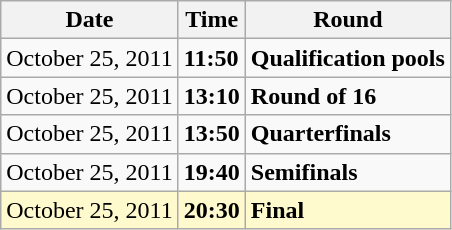<table class="wikitable">
<tr>
<th>Date</th>
<th>Time</th>
<th>Round</th>
</tr>
<tr>
<td>October 25, 2011</td>
<td><strong>11:50</strong></td>
<td><strong>Qualification pools</strong></td>
</tr>
<tr>
<td>October 25, 2011</td>
<td><strong>13:10</strong></td>
<td><strong>Round of 16</strong></td>
</tr>
<tr>
<td>October 25, 2011</td>
<td><strong>13:50</strong></td>
<td><strong>Quarterfinals</strong></td>
</tr>
<tr>
<td>October 25, 2011</td>
<td><strong>19:40</strong></td>
<td><strong>Semifinals</strong></td>
</tr>
<tr style=background:lemonchiffon>
<td>October 25, 2011</td>
<td><strong>20:30</strong></td>
<td><strong>Final</strong></td>
</tr>
</table>
